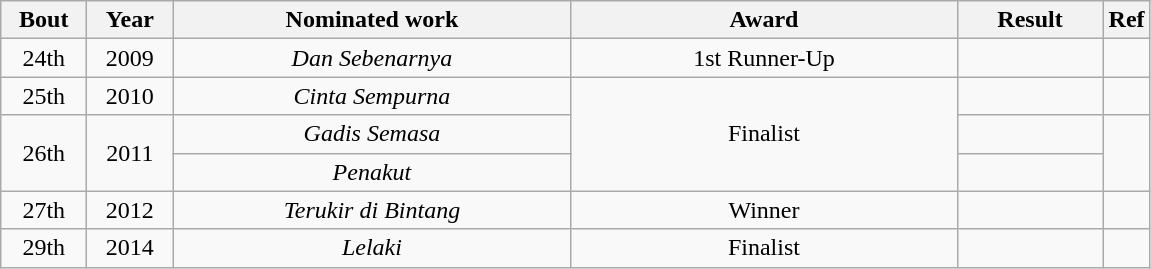<table class="wikitable">
<tr>
<th width="50">Bout</th>
<th width="50">Year</th>
<th width="258">Nominated work</th>
<th width="250">Award</th>
<th width="90">Result</th>
<th>Ref</th>
</tr>
<tr>
<td rowspan="1" align="center">24th</td>
<td rowspan="1" align="center">2009</td>
<td align="center"><em>Dan Sebenarnya</em></td>
<td align="center">1st Runner-Up</td>
<td></td>
<td align="center"></td>
</tr>
<tr>
<td rowspan="1" align="center">25th</td>
<td rowspan="1" align="center">2010</td>
<td align="center"><em>Cinta Sempurna</em></td>
<td rowspan="3" align="center">Finalist</td>
<td></td>
<td align="center"></td>
</tr>
<tr>
<td rowspan="2" align="center">26th</td>
<td rowspan="2" align="center">2011</td>
<td align="center"><em>Gadis Semasa</em></td>
<td></td>
<td rowspan="2" align="center"></td>
</tr>
<tr>
<td align="center"><em>Penakut</em></td>
<td></td>
</tr>
<tr>
<td rowspan="1" align="center">27th</td>
<td rowspan="1" align="center">2012</td>
<td align="center"><em>Terukir di Bintang</em></td>
<td align="center">Winner</td>
<td></td>
<td align="center"></td>
</tr>
<tr>
<td rowspan="1" align="center">29th</td>
<td rowspan="1" align="center">2014</td>
<td align="center"><em>Lelaki</em></td>
<td align="center">Finalist</td>
<td></td>
<td align="center"></td>
</tr>
</table>
